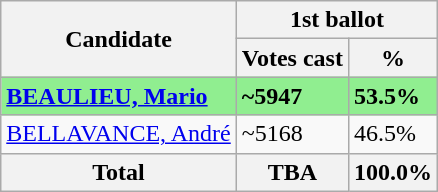<table class="wikitable">
<tr>
<th rowspan="2">Candidate</th>
<th colspan="2">1st ballot</th>
</tr>
<tr>
<th>Votes cast</th>
<th>%</th>
</tr>
<tr style="background:lightgreen;">
<td><strong><a href='#'>BEAULIEU, Mario</a></strong></td>
<td><strong>~5947</strong></td>
<td><strong>53.5%</strong></td>
</tr>
<tr>
<td><a href='#'>BELLAVANCE, André</a></td>
<td>~5168</td>
<td>46.5%</td>
</tr>
<tr>
<th>Total</th>
<th>TBA</th>
<th>100.0%</th>
</tr>
</table>
